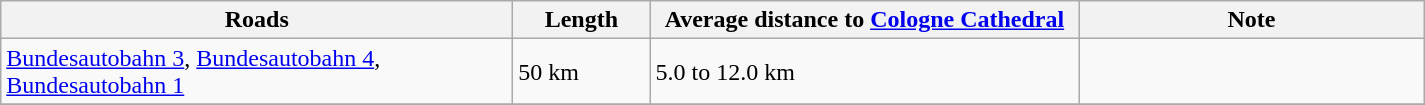<table class="wikitable" width=950>
<tr>
<th width="300px">Roads</th>
<th width="75px">Length</th>
<th width="250px">Average distance to <a href='#'>Cologne Cathedral</a></th>
<th width="200px">Note</th>
</tr>
<tr>
<td><a href='#'>Bundesautobahn 3</a>, <a href='#'>Bundesautobahn 4</a>, <a href='#'>Bundesautobahn 1</a></td>
<td>50 km</td>
<td>5.0 to 12.0 km</td>
<td></td>
</tr>
<tr>
</tr>
</table>
